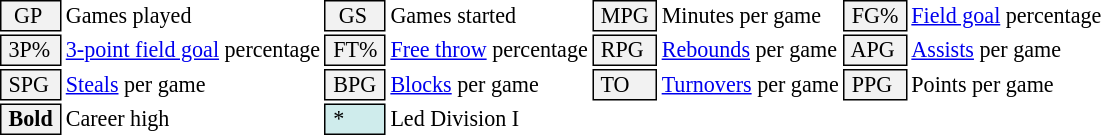<table class="toccolours" style="font-size: 92%; white-space: nowrap;">
<tr>
<td style="background-color: #F2F2F2; border: 1px solid black;">  GP</td>
<td>Games played</td>
<td style="background-color: #F2F2F2; border: 1px solid black">  GS </td>
<td>Games started</td>
<td style="background-color: #F2F2F2; border: 1px solid black"> MPG </td>
<td>Minutes per game</td>
<td style="background-color: #F2F2F2; border: 1px solid black;"> FG% </td>
<td><a href='#'>Field goal</a> percentage</td>
</tr>
<tr>
<td style="background-color: #F2F2F2; border: 1px solid black"> 3P% </td>
<td><a href='#'>3-point field goal</a> percentage</td>
<td style="background-color: #F2F2F2; border: 1px solid black"> FT% </td>
<td><a href='#'>Free throw</a> percentage</td>
<td style="background-color: #F2F2F2; border: 1px solid black;"> RPG </td>
<td><a href='#'>Rebounds</a> per game</td>
<td style="background-color: #F2F2F2; border: 1px solid black"> APG </td>
<td><a href='#'>Assists</a> per game</td>
</tr>
<tr>
<td style="background-color: #F2F2F2; border: 1px solid black"> SPG </td>
<td><a href='#'>Steals</a> per game</td>
<td style="background-color: #F2F2F2; border: 1px solid black;"> BPG </td>
<td><a href='#'>Blocks</a> per game</td>
<td style="background-color: #F2F2F2; border: 1px solid black"> TO </td>
<td><a href='#'>Turnovers</a> per game</td>
<td style="background-color: #F2F2F2; border: 1px solid black"> PPG </td>
<td>Points per game</td>
</tr>
<tr>
<td style="background-color: #F2F2F2; border: 1px solid black"> <strong>Bold</strong> </td>
<td>Career high</td>
<td style="background-color: #cfecec; border: 1px solid black"> * </td>
<td>Led Division I</td>
</tr>
</table>
